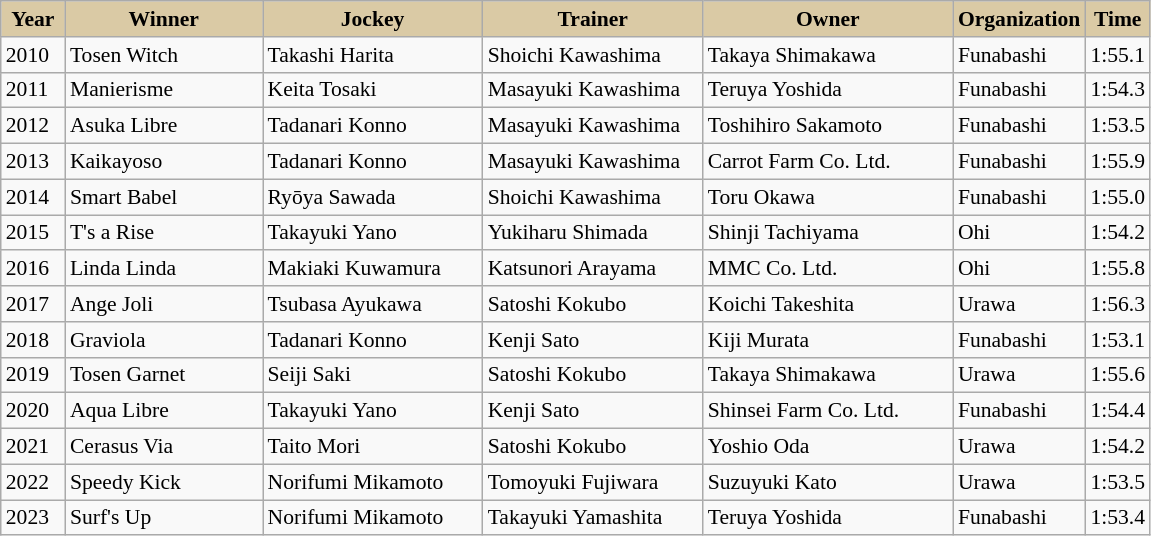<table class="wikitable sortable" style="font-size:90%; white-space:nowrap">
<tr>
<th style="background-color:#DACAA5; width:36px">Year<br></th>
<th style="background-color:#DACAA5; width:125px">Winner<br></th>
<th style="background-color:#DACAA5; width:140px">Jockey<br></th>
<th style="background-color:#DACAA5; width:140px">Trainer<br></th>
<th style="background-color:#DACAA5; width:160px">Owner<br></th>
<th style="background-color:#DACAA5">Organization<br></th>
<th style="background-color:#DACAA5">Time<br></th>
</tr>
<tr>
<td>2010</td>
<td>Tosen Witch</td>
<td>Takashi Harita</td>
<td>Shoichi Kawashima</td>
<td>Takaya Shimakawa</td>
<td>Funabashi</td>
<td>1:55.1</td>
</tr>
<tr>
<td>2011</td>
<td>Manierisme</td>
<td>Keita Tosaki</td>
<td>Masayuki Kawashima</td>
<td>Teruya Yoshida</td>
<td>Funabashi</td>
<td>1:54.3</td>
</tr>
<tr>
<td>2012</td>
<td>Asuka Libre</td>
<td>Tadanari Konno</td>
<td>Masayuki Kawashima</td>
<td>Toshihiro Sakamoto</td>
<td>Funabashi</td>
<td>1:53.5</td>
</tr>
<tr>
<td>2013</td>
<td>Kaikayoso</td>
<td>Tadanari Konno</td>
<td>Masayuki Kawashima</td>
<td>Carrot Farm Co. Ltd.</td>
<td>Funabashi</td>
<td>1:55.9</td>
</tr>
<tr>
<td>2014</td>
<td>Smart Babel</td>
<td>Ryōya Sawada</td>
<td>Shoichi Kawashima</td>
<td>Toru Okawa</td>
<td>Funabashi</td>
<td>1:55.0</td>
</tr>
<tr>
<td>2015</td>
<td>T's a Rise</td>
<td>Takayuki Yano</td>
<td>Yukiharu Shimada</td>
<td>Shinji Tachiyama</td>
<td>Ohi</td>
<td>1:54.2</td>
</tr>
<tr>
<td>2016</td>
<td>Linda Linda</td>
<td>Makiaki Kuwamura</td>
<td>Katsunori Arayama</td>
<td>MMC Co. Ltd.</td>
<td>Ohi</td>
<td>1:55.8</td>
</tr>
<tr>
<td>2017</td>
<td>Ange Joli</td>
<td>Tsubasa Ayukawa</td>
<td>Satoshi Kokubo</td>
<td>Koichi Takeshita</td>
<td>Urawa</td>
<td>1:56.3</td>
</tr>
<tr>
<td>2018</td>
<td>Graviola</td>
<td>Tadanari Konno</td>
<td>Kenji Sato</td>
<td>Kiji Murata</td>
<td>Funabashi</td>
<td>1:53.1</td>
</tr>
<tr>
<td>2019</td>
<td>Tosen Garnet</td>
<td>Seiji Saki</td>
<td>Satoshi Kokubo</td>
<td>Takaya Shimakawa</td>
<td>Urawa</td>
<td>1:55.6</td>
</tr>
<tr>
<td>2020</td>
<td>Aqua Libre</td>
<td>Takayuki Yano</td>
<td>Kenji Sato</td>
<td>Shinsei Farm Co. Ltd.</td>
<td>Funabashi</td>
<td>1:54.4</td>
</tr>
<tr>
<td>2021</td>
<td>Cerasus Via</td>
<td>Taito Mori</td>
<td>Satoshi Kokubo</td>
<td>Yoshio Oda</td>
<td>Urawa</td>
<td>1:54.2</td>
</tr>
<tr>
<td>2022</td>
<td>Speedy Kick</td>
<td>Norifumi Mikamoto</td>
<td>Tomoyuki Fujiwara</td>
<td>Suzuyuki Kato</td>
<td>Urawa</td>
<td>1:53.5</td>
</tr>
<tr>
<td>2023</td>
<td>Surf's Up</td>
<td>Norifumi Mikamoto</td>
<td>Takayuki Yamashita</td>
<td>Teruya Yoshida</td>
<td>Funabashi</td>
<td>1:53.4</td>
</tr>
</table>
